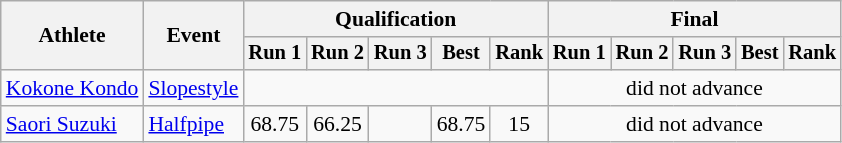<table class=wikitable style=font-size:90%;text-align:center>
<tr>
<th rowspan=2>Athlete</th>
<th rowspan=2>Event</th>
<th colspan=5>Qualification</th>
<th colspan=5>Final</th>
</tr>
<tr style=font-size:95%>
<th>Run 1</th>
<th>Run 2</th>
<th>Run 3</th>
<th>Best</th>
<th>Rank</th>
<th>Run 1</th>
<th>Run 2</th>
<th>Run 3</th>
<th>Best</th>
<th>Rank</th>
</tr>
<tr>
<td align=left rowspan=1><a href='#'>Kokone Kondo</a></td>
<td align=left><a href='#'>Slopestyle</a></td>
<td colspan=5></td>
<td colspan=5>did not advance</td>
</tr>
<tr>
<td align=left><a href='#'>Saori Suzuki</a></td>
<td align=left><a href='#'>Halfpipe</a></td>
<td>68.75</td>
<td>66.25</td>
<td></td>
<td>68.75</td>
<td>15</td>
<td colspan=5>did not advance</td>
</tr>
</table>
